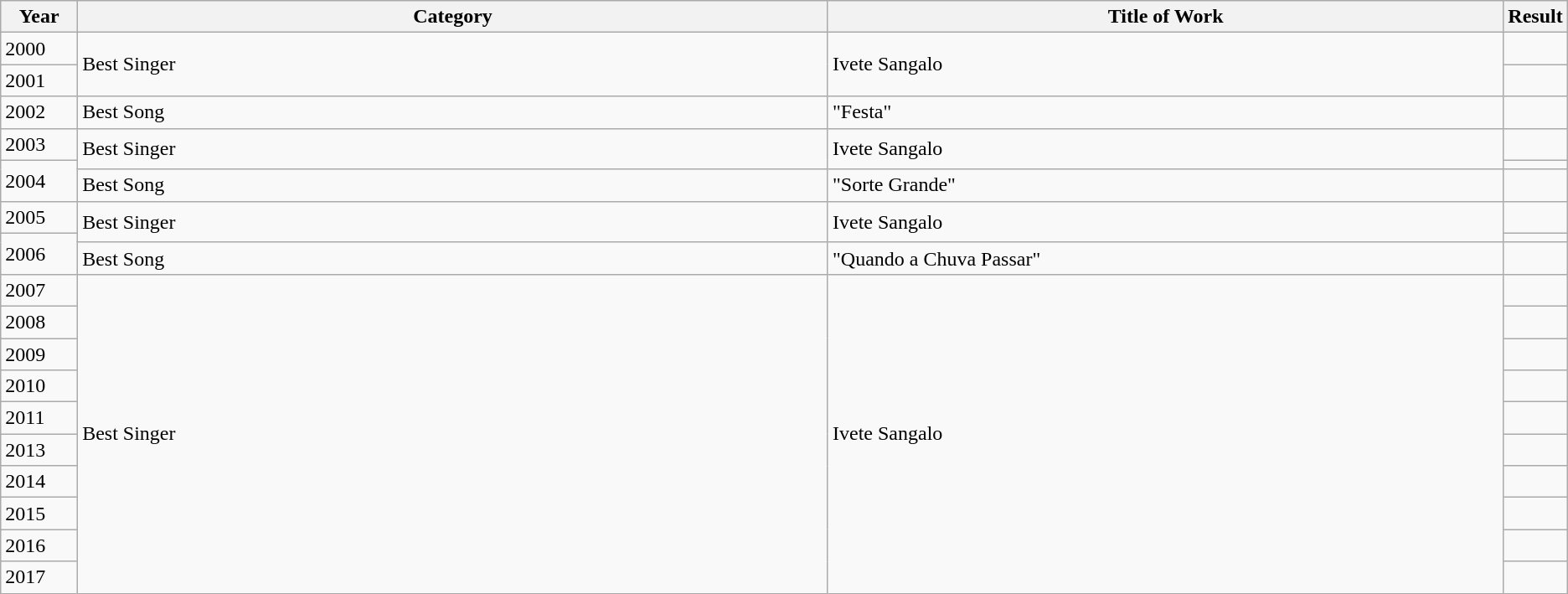<table class="wikitable" style="table-layout: fixed;">
<tr>
<th width="5%">Year</th>
<th width="50%">Category</th>
<th width="50%">Title of Work</th>
<th width="10%">Result</th>
</tr>
<tr>
<td>2000</td>
<td rowspan=2>Best Singer</td>
<td rowspan=2>Ivete Sangalo</td>
<td></td>
</tr>
<tr>
<td>2001</td>
<td></td>
</tr>
<tr>
<td>2002</td>
<td>Best Song</td>
<td>"Festa"</td>
<td></td>
</tr>
<tr>
<td>2003</td>
<td rowspan=2>Best Singer</td>
<td rowspan=2>Ivete Sangalo</td>
<td></td>
</tr>
<tr>
<td rowspan=2>2004</td>
<td></td>
</tr>
<tr>
<td>Best Song</td>
<td>"Sorte Grande"</td>
<td></td>
</tr>
<tr>
<td>2005</td>
<td rowspan=2>Best Singer</td>
<td rowspan=2>Ivete Sangalo</td>
<td></td>
</tr>
<tr>
<td rowspan=2>2006</td>
<td></td>
</tr>
<tr>
<td>Best Song</td>
<td>"Quando a Chuva Passar"</td>
<td></td>
</tr>
<tr>
<td>2007</td>
<td rowspan=10>Best Singer</td>
<td rowspan=10>Ivete Sangalo</td>
<td></td>
</tr>
<tr>
<td>2008</td>
<td></td>
</tr>
<tr>
<td>2009</td>
<td></td>
</tr>
<tr>
<td>2010</td>
<td></td>
</tr>
<tr>
<td>2011</td>
<td></td>
</tr>
<tr>
<td>2013</td>
<td></td>
</tr>
<tr>
<td>2014</td>
<td></td>
</tr>
<tr>
<td>2015</td>
<td></td>
</tr>
<tr>
<td>2016</td>
<td></td>
</tr>
<tr>
<td>2017</td>
<td></td>
</tr>
</table>
